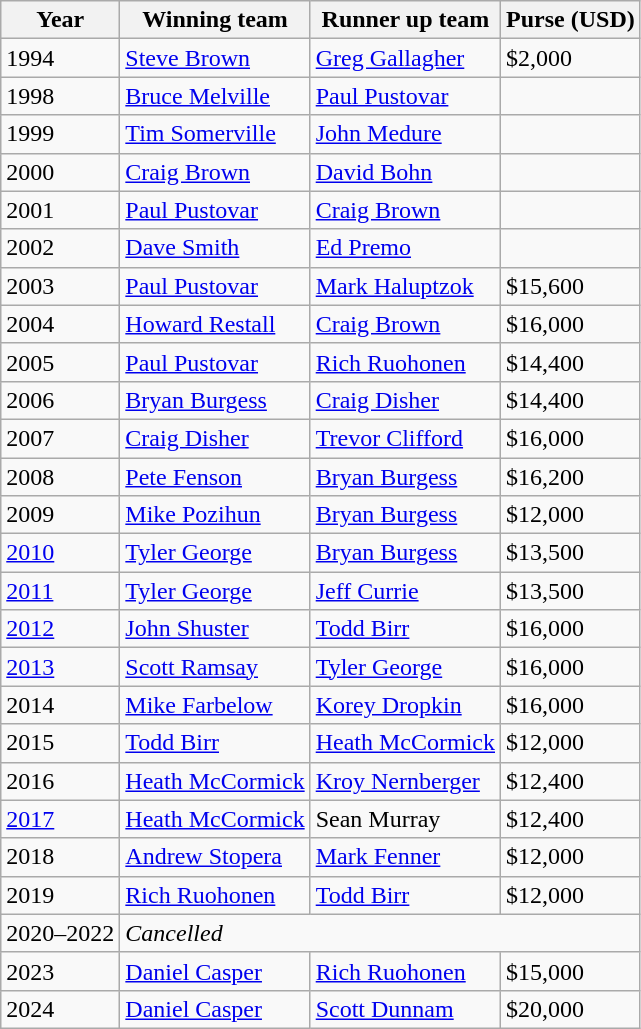<table class="wikitable">
<tr>
<th scope="col">Year</th>
<th scope="col">Winning team</th>
<th scope="col">Runner up team</th>
<th scope="col">Purse (USD)</th>
</tr>
<tr>
<td>1994</td>
<td> <a href='#'>Steve Brown</a></td>
<td> <a href='#'>Greg Gallagher</a></td>
<td>$2,000</td>
</tr>
<tr>
<td>1998</td>
<td> <a href='#'>Bruce Melville</a></td>
<td> <a href='#'>Paul Pustovar</a></td>
<td></td>
</tr>
<tr>
<td>1999</td>
<td> <a href='#'>Tim Somerville</a></td>
<td> <a href='#'>John Medure</a></td>
<td></td>
</tr>
<tr>
<td>2000</td>
<td> <a href='#'>Craig Brown</a></td>
<td> <a href='#'>David Bohn</a></td>
<td></td>
</tr>
<tr>
<td>2001</td>
<td> <a href='#'>Paul Pustovar</a></td>
<td> <a href='#'>Craig Brown</a></td>
<td></td>
</tr>
<tr>
<td>2002</td>
<td> <a href='#'>Dave Smith</a></td>
<td> <a href='#'>Ed Premo</a></td>
<td></td>
</tr>
<tr>
<td>2003</td>
<td> <a href='#'>Paul Pustovar</a></td>
<td> <a href='#'>Mark Haluptzok</a></td>
<td>$15,600</td>
</tr>
<tr>
<td>2004</td>
<td> <a href='#'>Howard Restall</a></td>
<td> <a href='#'>Craig Brown</a></td>
<td>$16,000</td>
</tr>
<tr>
<td>2005</td>
<td> <a href='#'>Paul Pustovar</a></td>
<td> <a href='#'>Rich Ruohonen</a></td>
<td>$14,400</td>
</tr>
<tr>
<td>2006</td>
<td> <a href='#'>Bryan Burgess</a></td>
<td> <a href='#'>Craig Disher</a></td>
<td>$14,400</td>
</tr>
<tr>
<td>2007</td>
<td> <a href='#'>Craig Disher</a></td>
<td> <a href='#'>Trevor Clifford</a></td>
<td>$16,000</td>
</tr>
<tr>
<td>2008</td>
<td> <a href='#'>Pete Fenson</a></td>
<td> <a href='#'>Bryan Burgess</a></td>
<td>$16,200</td>
</tr>
<tr>
<td>2009</td>
<td> <a href='#'>Mike Pozihun</a></td>
<td> <a href='#'>Bryan Burgess</a></td>
<td>$12,000</td>
</tr>
<tr>
<td><a href='#'>2010</a></td>
<td> <a href='#'>Tyler George</a></td>
<td> <a href='#'>Bryan Burgess</a></td>
<td>$13,500</td>
</tr>
<tr>
<td><a href='#'>2011</a></td>
<td> <a href='#'>Tyler George</a></td>
<td> <a href='#'>Jeff Currie</a></td>
<td>$13,500</td>
</tr>
<tr>
<td><a href='#'>2012</a></td>
<td> <a href='#'>John Shuster</a></td>
<td> <a href='#'>Todd Birr</a></td>
<td>$16,000</td>
</tr>
<tr>
<td><a href='#'>2013</a></td>
<td> <a href='#'>Scott Ramsay</a></td>
<td> <a href='#'>Tyler George</a></td>
<td>$16,000</td>
</tr>
<tr>
<td>2014</td>
<td> <a href='#'>Mike Farbelow</a></td>
<td> <a href='#'>Korey Dropkin</a></td>
<td>$16,000</td>
</tr>
<tr>
<td>2015</td>
<td> <a href='#'>Todd Birr</a></td>
<td> <a href='#'>Heath McCormick</a></td>
<td>$12,000</td>
</tr>
<tr>
<td>2016</td>
<td> <a href='#'>Heath McCormick</a></td>
<td> <a href='#'>Kroy Nernberger</a></td>
<td>$12,400</td>
</tr>
<tr>
<td><a href='#'>2017</a></td>
<td> <a href='#'>Heath McCormick</a></td>
<td> Sean Murray</td>
<td>$12,400</td>
</tr>
<tr>
<td>2018</td>
<td> <a href='#'>Andrew Stopera</a></td>
<td> <a href='#'>Mark Fenner</a></td>
<td>$12,000</td>
</tr>
<tr>
<td>2019</td>
<td> <a href='#'>Rich Ruohonen</a></td>
<td> <a href='#'>Todd Birr</a></td>
<td>$12,000</td>
</tr>
<tr>
<td>2020–2022</td>
<td colspan="3"><em>Cancelled</em></td>
</tr>
<tr>
<td>2023</td>
<td> <a href='#'>Daniel Casper</a></td>
<td> <a href='#'>Rich Ruohonen</a></td>
<td>$15,000</td>
</tr>
<tr>
<td>2024</td>
<td> <a href='#'>Daniel Casper</a></td>
<td> <a href='#'>Scott Dunnam</a></td>
<td>$20,000</td>
</tr>
</table>
